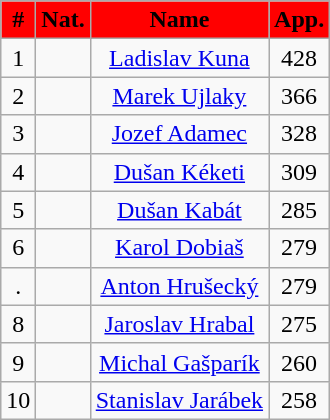<table class="wikitable" style="text-align:center;">
<tr>
<th style="color:black; background:red;">#</th>
<th style="color:black; background:red;">Nat.</th>
<th style="color:black; background:red;">Name</th>
<th style="color:black; background:red;">App.</th>
</tr>
<tr>
<td>1</td>
<td></td>
<td><a href='#'>Ladislav Kuna</a></td>
<td>428</td>
</tr>
<tr>
<td>2</td>
<td></td>
<td><a href='#'>Marek Ujlaky</a></td>
<td>366</td>
</tr>
<tr>
<td>3</td>
<td></td>
<td><a href='#'>Jozef Adamec</a></td>
<td>328</td>
</tr>
<tr>
<td>4</td>
<td></td>
<td><a href='#'>Dušan Kéketi</a></td>
<td>309</td>
</tr>
<tr>
<td>5</td>
<td></td>
<td><a href='#'>Dušan Kabát</a></td>
<td>285</td>
</tr>
<tr>
<td>6</td>
<td></td>
<td><a href='#'>Karol Dobiaš</a></td>
<td>279</td>
</tr>
<tr>
<td>.</td>
<td></td>
<td><a href='#'>Anton Hrušecký</a></td>
<td>279</td>
</tr>
<tr>
<td>8</td>
<td></td>
<td><a href='#'>Jaroslav Hrabal</a></td>
<td>275</td>
</tr>
<tr>
<td>9</td>
<td></td>
<td><a href='#'>Michal Gašparík</a></td>
<td>260</td>
</tr>
<tr>
<td>10</td>
<td></td>
<td><a href='#'>Stanislav Jarábek</a></td>
<td>258</td>
</tr>
</table>
